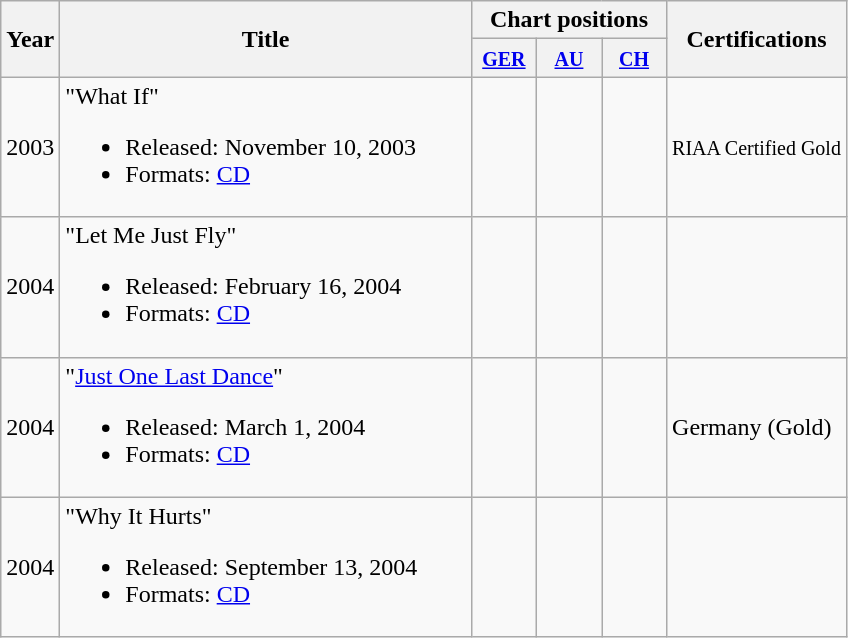<table class="wikitable">
<tr>
<th style="width:2px;;" rowspan="2">Year</th>
<th style="width:267px;" rowspan="2">Title</th>
<th colspan="3">Chart positions</th>
<th rowspan="2">Certifications</th>
</tr>
<tr>
<th style="width:36px;"><small><a href='#'>GER</a></small></th>
<th style="width:36px;"><small><a href='#'>AU</a></small></th>
<th style="width:36px;"><small><a href='#'>CH</a></small></th>
</tr>
<tr>
<td>2003</td>
<td>"What If"<br><ul><li>Released: November 10, 2003</li><li>Formats:  <a href='#'>CD</a></li></ul></td>
<td></td>
<td></td>
<td></td>
<td><small>RIAA Certified Gold</small></td>
</tr>
<tr>
<td>2004</td>
<td>"Let Me Just Fly"<br><ul><li>Released: February 16, 2004</li><li>Formats:  <a href='#'>CD</a></li></ul></td>
<td></td>
<td></td>
<td></td>
</tr>
<tr>
<td>2004</td>
<td>"<a href='#'>Just One Last Dance</a>"<br><ul><li>Released: March 1, 2004</li><li>Formats:  <a href='#'>CD</a></li></ul></td>
<td></td>
<td></td>
<td></td>
<td>Germany (Gold)</td>
</tr>
<tr>
<td>2004</td>
<td>"Why It Hurts"<br><ul><li>Released: September 13, 2004</li><li>Formats:  <a href='#'>CD</a></li></ul></td>
<td></td>
<td></td>
<td></td>
</tr>
</table>
